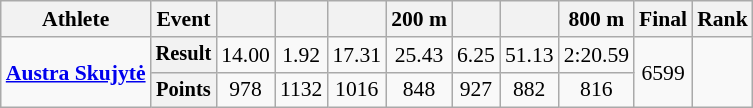<table class="wikitable" style="font-size:90%">
<tr>
<th>Athlete</th>
<th>Event</th>
<th></th>
<th></th>
<th></th>
<th>200 m</th>
<th></th>
<th></th>
<th>800 m</th>
<th>Final</th>
<th>Rank</th>
</tr>
<tr align=center>
<td rowspan=2 align=left><strong><a href='#'>Austra Skujytė</a></strong></td>
<th style="font-size:95%">Result</th>
<td>14.00</td>
<td>1.92</td>
<td>17.31</td>
<td>25.43</td>
<td>6.25</td>
<td>51.13</td>
<td>2:20.59</td>
<td rowspan=2>6599</td>
<td rowspan=2></td>
</tr>
<tr align=center>
<th style="font-size:95%">Points</th>
<td>978</td>
<td>1132</td>
<td>1016</td>
<td>848</td>
<td>927</td>
<td>882</td>
<td>816</td>
</tr>
</table>
